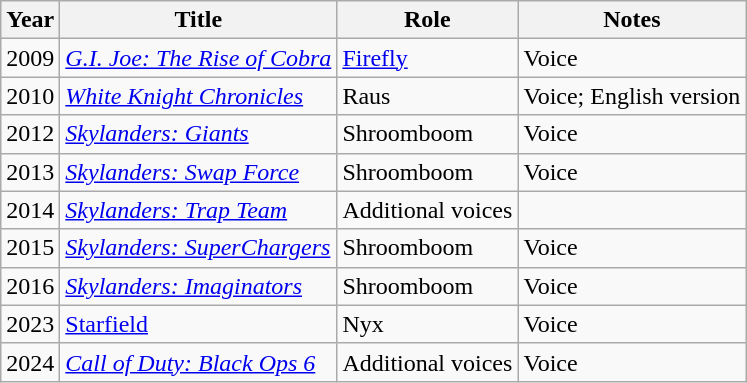<table class="wikitable sortable">
<tr>
<th>Year</th>
<th>Title</th>
<th>Role</th>
<th class="unsortable">Notes</th>
</tr>
<tr>
<td>2009</td>
<td><em><a href='#'>G.I. Joe: The Rise of Cobra</a></em></td>
<td><a href='#'>Firefly</a></td>
<td>Voice</td>
</tr>
<tr>
<td>2010</td>
<td><em><a href='#'>White Knight Chronicles</a></em></td>
<td>Raus</td>
<td>Voice; English version</td>
</tr>
<tr>
<td>2012</td>
<td><em><a href='#'>Skylanders: Giants</a></em></td>
<td>Shroomboom</td>
<td>Voice</td>
</tr>
<tr>
<td>2013</td>
<td><em><a href='#'>Skylanders: Swap Force</a></em></td>
<td>Shroomboom</td>
<td>Voice</td>
</tr>
<tr>
<td>2014</td>
<td><em><a href='#'>Skylanders: Trap Team</a></em></td>
<td>Additional voices</td>
<td></td>
</tr>
<tr>
<td>2015</td>
<td><em><a href='#'>Skylanders: SuperChargers</a></em></td>
<td>Shroomboom</td>
<td>Voice</td>
</tr>
<tr>
<td>2016</td>
<td><em><a href='#'>Skylanders: Imaginators</a></em></td>
<td>Shroomboom</td>
<td>Voice</td>
</tr>
<tr>
<td>2023</td>
<td><a href='#'>Starfield</a></td>
<td>Nyx</td>
<td>Voice</td>
</tr>
<tr>
<td>2024</td>
<td><em><a href='#'>Call of Duty: Black Ops 6</a></em></td>
<td>Additional voices</td>
<td>Voice</td>
</tr>
</table>
